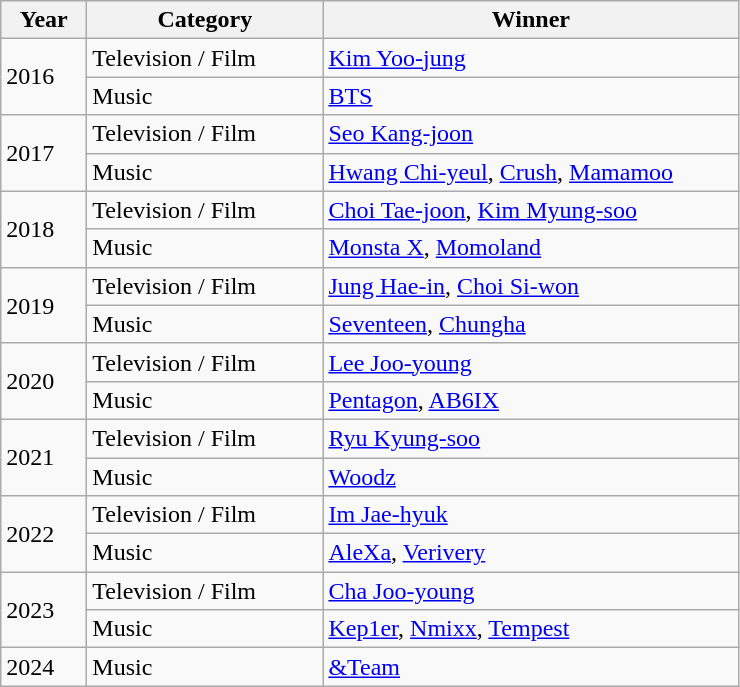<table class="wikitable">
<tr align=center>
<th style="width:50px">Year</th>
<th style="width:150px">Category</th>
<th style="width:270px">Winner</th>
</tr>
<tr>
<td rowspan="2">2016</td>
<td>Television / Film</td>
<td><a href='#'>Kim Yoo-jung</a></td>
</tr>
<tr>
<td>Music</td>
<td><a href='#'>BTS</a></td>
</tr>
<tr>
<td rowspan="2">2017</td>
<td>Television / Film</td>
<td><a href='#'>Seo Kang-joon</a></td>
</tr>
<tr>
<td>Music</td>
<td><a href='#'>Hwang Chi-yeul</a>, <a href='#'>Crush</a>, <a href='#'>Mamamoo</a></td>
</tr>
<tr>
<td rowspan="2">2018</td>
<td>Television / Film</td>
<td><a href='#'>Choi Tae-joon</a>, <a href='#'>Kim Myung-soo</a></td>
</tr>
<tr>
<td>Music</td>
<td><a href='#'>Monsta X</a>, <a href='#'>Momoland</a></td>
</tr>
<tr>
<td rowspan="2">2019</td>
<td>Television / Film</td>
<td><a href='#'>Jung Hae-in</a>, <a href='#'>Choi Si-won</a></td>
</tr>
<tr>
<td>Music</td>
<td><a href='#'>Seventeen</a>, <a href='#'>Chungha</a></td>
</tr>
<tr>
<td rowspan="2">2020</td>
<td>Television / Film</td>
<td><a href='#'>Lee Joo-young</a></td>
</tr>
<tr>
<td>Music</td>
<td><a href='#'>Pentagon</a>, <a href='#'>AB6IX</a></td>
</tr>
<tr>
<td rowspan="2">2021</td>
<td>Television / Film</td>
<td><a href='#'>Ryu Kyung-soo</a></td>
</tr>
<tr>
<td>Music</td>
<td><a href='#'>Woodz</a></td>
</tr>
<tr>
<td rowspan="2">2022</td>
<td>Television / Film</td>
<td><a href='#'>Im Jae-hyuk</a></td>
</tr>
<tr>
<td>Music</td>
<td><a href='#'>AleXa</a>, <a href='#'>Verivery</a></td>
</tr>
<tr>
<td rowspan="2">2023</td>
<td>Television / Film</td>
<td><a href='#'>Cha Joo-young</a></td>
</tr>
<tr>
<td>Music</td>
<td><a href='#'>Kep1er</a>, <a href='#'>Nmixx</a>, <a href='#'>Tempest</a></td>
</tr>
<tr>
<td rowspan="2">2024</td>
<td>Music</td>
<td><a href='#'>&Team</a></td>
</tr>
</table>
